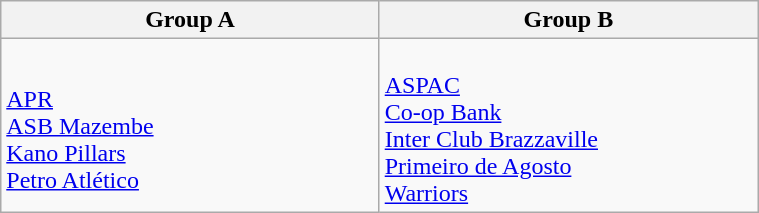<table class="wikitable" width=40%>
<tr>
<th width=25%>Group A</th>
<th width=25%>Group B</th>
</tr>
<tr>
<td><br> <a href='#'>APR</a><br>
 <a href='#'>ASB Mazembe</a><br>
 <a href='#'>Kano Pillars</a><br>
 <a href='#'>Petro Atlético</a></td>
<td><br> <a href='#'>ASPAC</a><br>
 <a href='#'>Co-op Bank</a><br>
 <a href='#'>Inter Club Brazzaville</a><br>
 <a href='#'>Primeiro de Agosto</a><br>
 <a href='#'>Warriors</a></td>
</tr>
</table>
